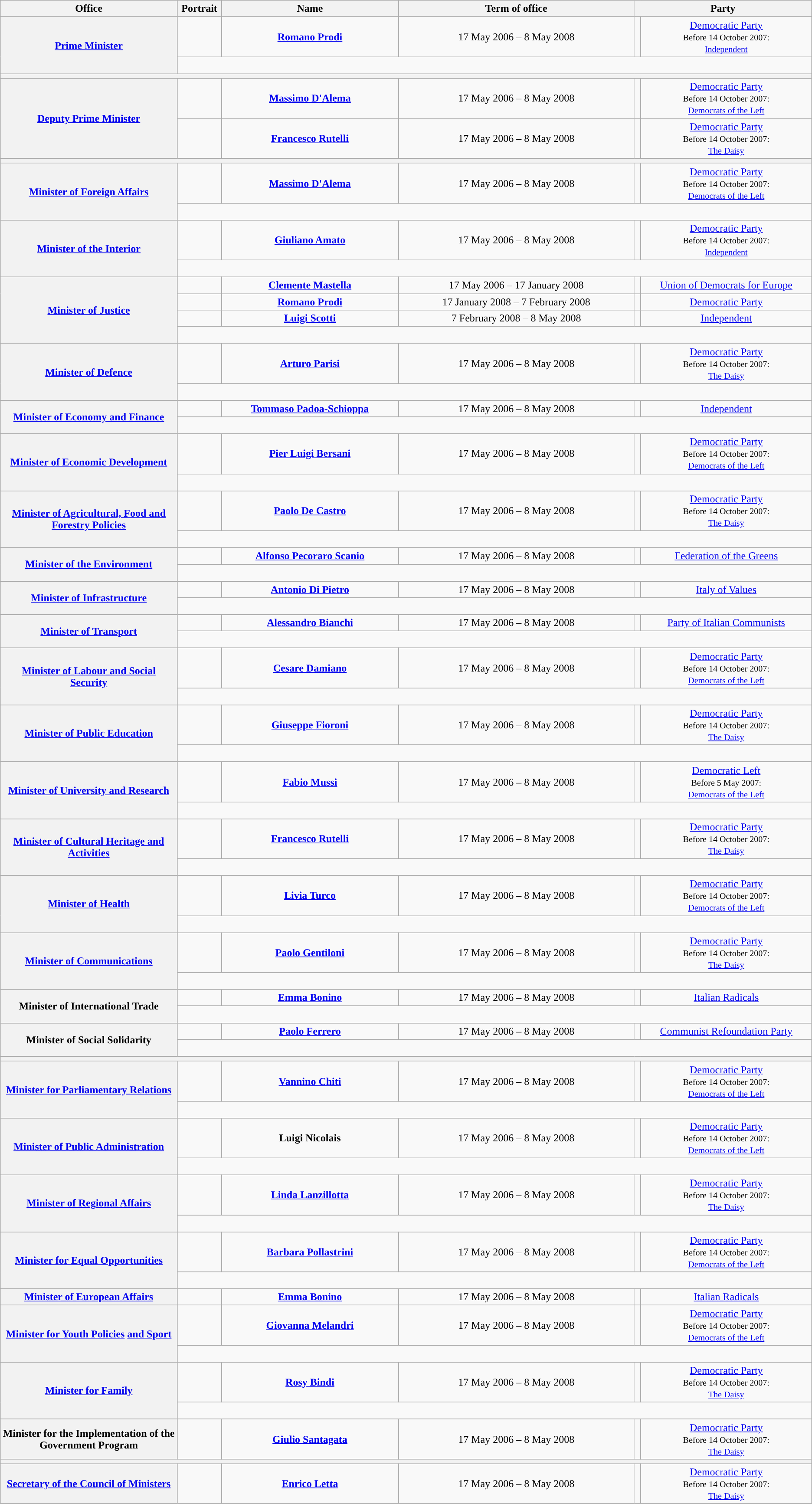<table class="wikitable" style="text-align:center;">
<tr>
<th width=15%>Office</th>
<th width=1%>Portrait</th>
<th width=15%>Name</th>
<th width=20%>Term of office</th>
<th width=15% colspan=2>Party</th>
</tr>
<tr>
<th rowspan=2><a href='#'>Prime Minister</a></th>
<td></td>
<td><strong><a href='#'>Romano Prodi</a></strong></td>
<td>17 May 2006 – 8 May 2008</td>
<td></td>
<td><a href='#'>Democratic Party</a><br><small>Before 14 October 2007:<br><a href='#'>Independent</a></small></td>
</tr>
<tr>
<td colspan="5" style="font-size:95%; line-height:19px;"><br></td>
</tr>
<tr>
<th colspan=6></th>
</tr>
<tr>
<th rowspan=2><a href='#'>Deputy Prime Minister</a></th>
<td></td>
<td><strong><a href='#'>Massimo D'Alema</a></strong></td>
<td>17 May 2006 – 8 May 2008</td>
<td></td>
<td><a href='#'>Democratic Party</a><br><small>Before 14 October 2007:<br><a href='#'>Democrats of the Left</a></small></td>
</tr>
<tr>
<td></td>
<td><strong><a href='#'>Francesco Rutelli</a></strong></td>
<td>17 May 2006 – 8 May 2008</td>
<td></td>
<td><a href='#'>Democratic Party</a><br><small>Before 14 October 2007:<br><a href='#'>The Daisy</a></small></td>
</tr>
<tr>
<th colspan=6></th>
</tr>
<tr>
<th rowspan=2><a href='#'>Minister of Foreign Affairs</a></th>
<td></td>
<td><strong><a href='#'>Massimo D'Alema</a></strong></td>
<td>17 May 2006 – 8 May 2008</td>
<td></td>
<td><a href='#'>Democratic Party</a><br><small>Before 14 October 2007:<br><a href='#'>Democrats of the Left</a></small></td>
</tr>
<tr>
<td colspan="5" style="font-size:95%; line-height:19px;"><br>
</td>
</tr>
<tr>
<th rowspan=2><a href='#'>Minister of the Interior</a></th>
<td></td>
<td><strong><a href='#'>Giuliano Amato</a></strong></td>
<td>17 May 2006 – 8 May 2008</td>
<td></td>
<td><a href='#'>Democratic Party</a><br><small>Before 14 October 2007:<br><a href='#'>Independent</a></small></td>
</tr>
<tr>
<td colspan="5" style="font-size:95%; line-height:19px;"><br>
</td>
</tr>
<tr>
<th rowspan=4><a href='#'>Minister of Justice</a></th>
<td></td>
<td><strong><a href='#'>Clemente Mastella</a></strong></td>
<td>17 May 2006 – 17 January 2008</td>
<td></td>
<td><a href='#'>Union of Democrats for Europe</a></td>
</tr>
<tr>
<td></td>
<td><strong><a href='#'>Romano Prodi</a></strong><br><em></em></td>
<td>17 January 2008 – 7 February 2008</td>
<td></td>
<td><a href='#'>Democratic Party</a></td>
</tr>
<tr>
<td></td>
<td><strong><a href='#'>Luigi Scotti</a></strong></td>
<td>7 February 2008 – 8 May 2008</td>
<td></td>
<td><a href='#'>Independent</a></td>
</tr>
<tr>
<td colspan="5" style="font-size:95%; line-height:19px;"><br></td>
</tr>
<tr>
<th rowspan=2><a href='#'>Minister of Defence</a></th>
<td></td>
<td><strong><a href='#'>Arturo Parisi</a></strong></td>
<td>17 May 2006 – 8 May 2008</td>
<td></td>
<td><a href='#'>Democratic Party</a><br><small>Before 14 October 2007:<br><a href='#'>The Daisy</a></small></td>
</tr>
<tr>
<td colspan="5" style="font-size:95%; line-height:19px;"><br></td>
</tr>
<tr>
<th rowspan=2><a href='#'>Minister of Economy and Finance</a></th>
<td></td>
<td><strong><a href='#'>Tommaso Padoa-Schioppa</a></strong></td>
<td>17 May 2006 – 8 May 2008</td>
<td></td>
<td><a href='#'>Independent</a></td>
</tr>
<tr>
<td colspan="5" style="font-size:95%; line-height:19px;"><br>
</td>
</tr>
<tr>
<th rowspan=2><a href='#'>Minister of Economic Development</a></th>
<td></td>
<td><strong><a href='#'>Pier Luigi Bersani</a></strong></td>
<td>17 May 2006 – 8 May 2008</td>
<td></td>
<td><a href='#'>Democratic Party</a><br><small>Before 14 October 2007:<br><a href='#'>Democrats of the Left</a></small></td>
</tr>
<tr>
<td colspan="5" style="font-size:95%; line-height:19px;"><br>
</td>
</tr>
<tr>
<th rowspan=2><a href='#'>Minister of Agricultural, Food and Forestry Policies</a></th>
<td></td>
<td><strong><a href='#'>Paolo De Castro</a></strong></td>
<td>17 May 2006 – 8 May 2008</td>
<td></td>
<td><a href='#'>Democratic Party</a><br><small>Before 14 October 2007:<br><a href='#'>The Daisy</a></small></td>
</tr>
<tr>
<td colspan="5" style="font-size:95%; line-height:19px;"><br></td>
</tr>
<tr>
<th rowspan=2><a href='#'>Minister of the Environment</a></th>
<td></td>
<td><strong><a href='#'>Alfonso Pecoraro Scanio</a></strong></td>
<td>17 May 2006 – 8 May 2008</td>
<td></td>
<td><a href='#'>Federation of the Greens</a></td>
</tr>
<tr>
<td colspan="5" style="font-size:95%; line-height:19px;"><br></td>
</tr>
<tr>
<th rowspan=2><a href='#'>Minister of Infrastructure</a></th>
<td></td>
<td><strong><a href='#'>Antonio Di Pietro</a></strong></td>
<td>17 May 2006 – 8 May 2008</td>
<td></td>
<td><a href='#'>Italy of Values</a></td>
</tr>
<tr>
<td colspan="5" style="font-size:95%; line-height:19px;"><br>
</td>
</tr>
<tr>
<th rowspan=2><a href='#'>Minister of Transport</a></th>
<td></td>
<td><strong><a href='#'>Alessandro Bianchi</a></strong></td>
<td>17 May 2006 – 8 May 2008</td>
<td></td>
<td><a href='#'>Party of Italian Communists</a></td>
</tr>
<tr>
<td colspan="5" style="font-size:95%; line-height:19px;"><br>
</td>
</tr>
<tr>
<th rowspan=2><a href='#'>Minister of Labour and Social Security</a></th>
<td></td>
<td><strong><a href='#'>Cesare Damiano</a></strong></td>
<td>17 May 2006 – 8 May 2008</td>
<td></td>
<td><a href='#'>Democratic Party</a><br><small>Before 14 October 2007:<br><a href='#'>Democrats of the Left</a></small></td>
</tr>
<tr>
<td colspan="5" style="font-size:95%; line-height:19px;"><br></td>
</tr>
<tr>
<th rowspan=2><a href='#'>Minister of Public Education</a></th>
<td></td>
<td><strong><a href='#'>Giuseppe Fioroni</a></strong></td>
<td>17 May 2006 – 8 May 2008</td>
<td></td>
<td><a href='#'>Democratic Party</a><br><small>Before 14 October 2007:<br><a href='#'>The Daisy</a></small></td>
</tr>
<tr>
<td colspan="5" style="font-size:95%; line-height:19px;"><br>
</td>
</tr>
<tr>
<th rowspan=2><a href='#'>Minister of University and Research</a></th>
<td></td>
<td><strong><a href='#'>Fabio Mussi</a></strong></td>
<td>17 May 2006 – 8 May 2008</td>
<td></td>
<td><a href='#'>Democratic Left</a><br><small>Before 5 May 2007:<br><a href='#'>Democrats of the Left</a></small></td>
</tr>
<tr>
<td colspan="5" style="font-size:95%; line-height:19px;"><br></td>
</tr>
<tr>
<th rowspan=2><a href='#'>Minister of Cultural Heritage and Activities</a></th>
<td></td>
<td><strong><a href='#'>Francesco Rutelli</a></strong></td>
<td>17 May 2006 – 8 May 2008</td>
<td></td>
<td><a href='#'>Democratic Party</a><br><small>Before 14 October 2007:<br><a href='#'>The Daisy</a></small></td>
</tr>
<tr>
<td colspan="5" style="font-size:95%; line-height:19px;"><br></td>
</tr>
<tr>
<th rowspan=2><a href='#'>Minister of Health</a></th>
<td></td>
<td><strong><a href='#'>Livia Turco</a></strong></td>
<td>17 May 2006 – 8 May 2008</td>
<td></td>
<td><a href='#'>Democratic Party</a><br><small>Before 14 October 2007:<br><a href='#'>Democrats of the Left</a></small></td>
</tr>
<tr>
<td colspan="5" style="font-size:95%; line-height:19px;"><br></td>
</tr>
<tr>
<th rowspan=2><a href='#'>Minister of Communications</a></th>
<td></td>
<td><strong><a href='#'>Paolo Gentiloni</a></strong></td>
<td>17 May 2006 – 8 May 2008</td>
<td></td>
<td><a href='#'>Democratic Party</a><br><small>Before 14 October 2007:<br><a href='#'>The Daisy</a></small></td>
</tr>
<tr>
<td colspan="5" style="font-size:95%; line-height:19px;"><br></td>
</tr>
<tr>
<th rowspan=2>Minister of International Trade</th>
<td></td>
<td><strong><a href='#'>Emma Bonino</a></strong></td>
<td>17 May 2006 – 8 May 2008</td>
<td></td>
<td><a href='#'>Italian Radicals</a></td>
</tr>
<tr>
<td colspan="5" style="font-size:95%; line-height:19px;"><br></td>
</tr>
<tr>
<th rowspan=2>Minister of Social Solidarity</th>
<td></td>
<td><strong><a href='#'>Paolo Ferrero</a></strong></td>
<td>17 May 2006 – 8 May 2008</td>
<td></td>
<td><a href='#'>Communist Refoundation Party</a></td>
</tr>
<tr>
<td colspan="5" style="font-size:95%; line-height:19px;"><br></td>
</tr>
<tr>
<th colspan=6></th>
</tr>
<tr>
<th rowspan=2><a href='#'>Minister for Parliamentary Relations</a><br></th>
<td></td>
<td><strong><a href='#'>Vannino Chiti</a></strong></td>
<td>17 May 2006 – 8 May 2008</td>
<td></td>
<td><a href='#'>Democratic Party</a><br><small>Before 14 October 2007:<br><a href='#'>Democrats of the Left</a></small></td>
</tr>
<tr>
<td colspan="5" style="font-size:95%; line-height:19px;"><br></td>
</tr>
<tr>
<th rowspan=2><a href='#'>Minister of Public Administration</a><br></th>
<td></td>
<td><strong>Luigi Nicolais</strong></td>
<td>17 May 2006 – 8 May 2008</td>
<td></td>
<td><a href='#'>Democratic Party</a><br><small>Before 14 October 2007:<br><a href='#'>Democrats of the Left</a></small></td>
</tr>
<tr>
<td colspan="5" style="font-size:95%; line-height:19px;"><br></td>
</tr>
<tr>
<th rowspan=2><a href='#'>Minister of Regional Affairs</a><br></th>
<td></td>
<td><strong><a href='#'>Linda Lanzillotta</a></strong></td>
<td>17 May 2006 – 8 May 2008</td>
<td></td>
<td><a href='#'>Democratic Party</a><br><small>Before 14 October 2007:<br><a href='#'>The Daisy</a></small></td>
</tr>
<tr>
<td colspan="5" style="font-size:95%; line-height:19px;"><br></td>
</tr>
<tr>
<th rowspan=2><a href='#'>Minister for Equal Opportunities</a><br></th>
<td></td>
<td><strong><a href='#'>Barbara Pollastrini</a></strong></td>
<td>17 May 2006 – 8 May 2008</td>
<td></td>
<td><a href='#'>Democratic Party</a><br><small>Before 14 October 2007:<br><a href='#'>Democrats of the Left</a></small></td>
</tr>
<tr>
<td colspan="5" style="font-size:95%; line-height:19px;"><br></td>
</tr>
<tr>
<th><a href='#'>Minister of European Affairs</a><br></th>
<td></td>
<td><strong><a href='#'>Emma Bonino</a></strong></td>
<td>17 May 2006 – 8 May 2008</td>
<td></td>
<td><a href='#'>Italian Radicals</a></td>
</tr>
<tr>
<th rowspan=2><a href='#'>Minister for Youth Policies</a> <a href='#'>and Sport</a><br></th>
<td></td>
<td><strong><a href='#'>Giovanna Melandri</a></strong></td>
<td>17 May 2006 – 8 May 2008</td>
<td></td>
<td><a href='#'>Democratic Party</a><br><small>Before 14 October 2007:<br><a href='#'>Democrats of the Left</a></small></td>
</tr>
<tr>
<td colspan="5" style="font-size:95%; line-height:19px;"><br></td>
</tr>
<tr>
<th rowspan=2><a href='#'>Minister for Family</a><br></th>
<td></td>
<td><strong><a href='#'>Rosy Bindi</a></strong></td>
<td>17 May 2006 – 8 May 2008</td>
<td></td>
<td><a href='#'>Democratic Party</a><br><small>Before 14 October 2007:<br><a href='#'>The Daisy</a></small></td>
</tr>
<tr>
<td colspan="5" style="font-size:95%; line-height:19px;"><br></td>
</tr>
<tr>
<th>Minister for the Implementation of the Government Program<br></th>
<td></td>
<td><strong><a href='#'>Giulio Santagata</a></strong></td>
<td>17 May 2006 – 8 May 2008</td>
<td></td>
<td><a href='#'>Democratic Party</a><br><small>Before 14 October 2007:<br><a href='#'>The Daisy</a></small></td>
</tr>
<tr>
<th colspan=6></th>
</tr>
<tr>
<th><a href='#'>Secretary of the Council of Ministers</a><br></th>
<td></td>
<td><strong><a href='#'>Enrico Letta</a></strong></td>
<td>17 May 2006 – 8 May 2008</td>
<td></td>
<td><a href='#'>Democratic Party</a><br><small>Before 14 October 2007:<br><a href='#'>The Daisy</a></small></td>
</tr>
</table>
